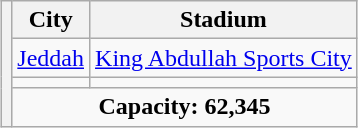<table class="wikitable" style="text-align:center;margin:1em auto;">
<tr>
<th rowspan="4"></th>
<th>City</th>
<th>Stadium</th>
</tr>
<tr>
<td><a href='#'>Jeddah</a></td>
<td><a href='#'>King Abdullah Sports City</a></td>
</tr>
<tr>
<td></td>
<td></td>
</tr>
<tr>
<td colspan="2"><strong>Capacity: 62,345</strong></td>
</tr>
</table>
